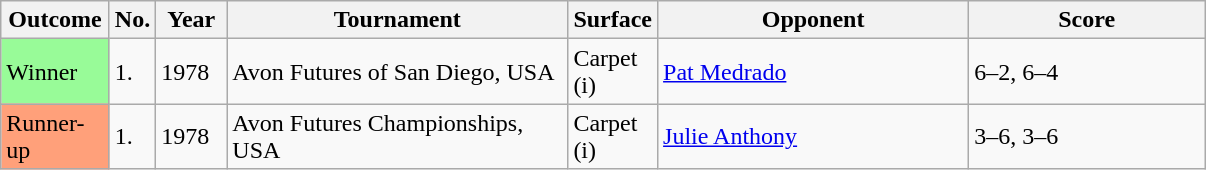<table class="sortable wikitable">
<tr>
<th style="width:65px">Outcome</th>
<th style="width:20px" class="unsortable">No.</th>
<th style="width:40px">Year</th>
<th style="width:220px">Tournament</th>
<th style="width:50px">Surface</th>
<th style="width:200px">Opponent</th>
<th style="width:150px" class="unsortable">Score</th>
</tr>
<tr>
<td style="background:#98fb98;">Winner</td>
<td>1.</td>
<td>1978</td>
<td>Avon Futures of San Diego, USA</td>
<td>Carpet (i)</td>
<td> <a href='#'>Pat Medrado</a></td>
<td>6–2, 6–4</td>
</tr>
<tr>
<td style="background:#ffa07a;">Runner-up</td>
<td>1.</td>
<td>1978</td>
<td>Avon Futures Championships, USA</td>
<td>Carpet (i)</td>
<td> <a href='#'>Julie Anthony</a></td>
<td>3–6, 3–6</td>
</tr>
</table>
